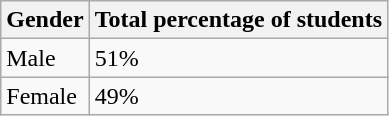<table class="wikitable sortable">
<tr>
<th>Gender</th>
<th>Total percentage of students</th>
</tr>
<tr>
<td>Male</td>
<td>51%</td>
</tr>
<tr>
<td>Female</td>
<td>49%</td>
</tr>
</table>
